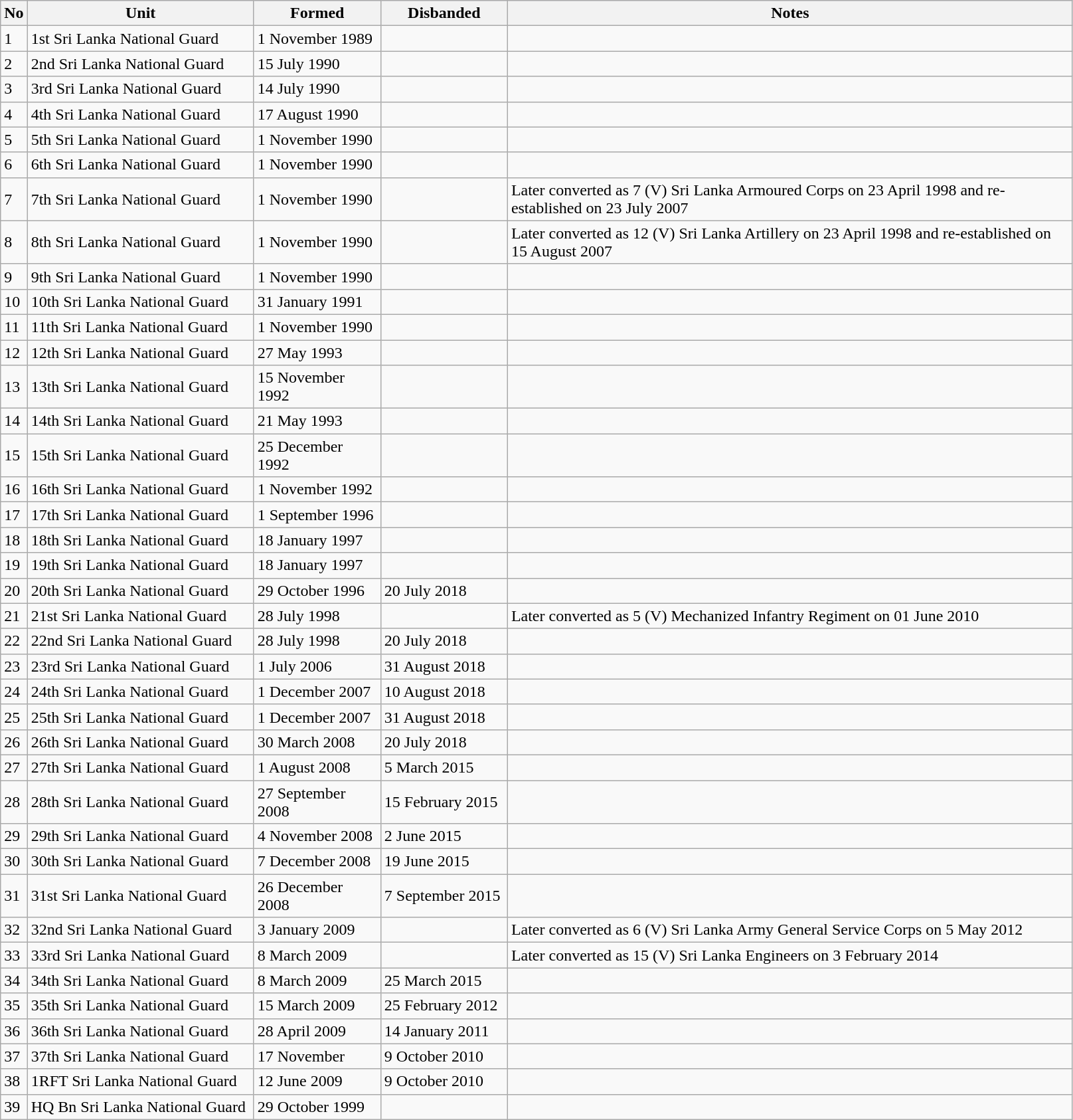<table class="wikitable " border="1" style="border-collapse: collapse;">
<tr bgcolor=lavender>
<th>No</th>
<th width=220px>Unit</th>
<th width=120px>Formed</th>
<th width=120px>Disbanded</th>
<th width=560px>Notes</th>
</tr>
<tr>
<td>1</td>
<td>1st Sri Lanka National Guard</td>
<td>1 November 1989</td>
<td></td>
<td></td>
</tr>
<tr>
<td>2</td>
<td>2nd Sri Lanka National Guard</td>
<td>15 July 1990</td>
<td></td>
<td></td>
</tr>
<tr>
<td>3</td>
<td>3rd Sri Lanka National Guard</td>
<td>14 July 1990</td>
<td></td>
<td></td>
</tr>
<tr>
<td>4</td>
<td>4th Sri Lanka National Guard</td>
<td>17 August 1990</td>
<td></td>
<td></td>
</tr>
<tr>
<td>5</td>
<td>5th Sri Lanka National Guard</td>
<td>1 November 1990</td>
<td></td>
<td></td>
</tr>
<tr>
<td>6</td>
<td>6th Sri Lanka National Guard</td>
<td>1 November 1990</td>
<td></td>
<td></td>
</tr>
<tr>
<td>7</td>
<td>7th Sri Lanka National Guard</td>
<td>1 November 1990</td>
<td></td>
<td>Later converted as 7 (V) Sri Lanka Armoured Corps on 23 April 1998 and re-established on 23 July 2007</td>
</tr>
<tr>
<td>8</td>
<td>8th Sri Lanka National Guard</td>
<td>1 November 1990</td>
<td></td>
<td>Later converted as 12 (V) Sri Lanka Artillery on 23 April 1998 and re-established on 15 August 2007</td>
</tr>
<tr>
<td>9</td>
<td>9th Sri Lanka National Guard</td>
<td>1 November 1990</td>
<td></td>
<td></td>
</tr>
<tr>
<td>10</td>
<td>10th Sri Lanka National Guard</td>
<td>31 January 1991</td>
<td></td>
<td></td>
</tr>
<tr>
<td>11</td>
<td>11th Sri Lanka National Guard</td>
<td>1 November 1990</td>
<td></td>
<td></td>
</tr>
<tr>
<td>12</td>
<td>12th Sri Lanka National Guard</td>
<td>27 May 1993</td>
<td></td>
<td></td>
</tr>
<tr>
<td>13</td>
<td>13th Sri Lanka National Guard</td>
<td>15 November 1992</td>
<td></td>
<td></td>
</tr>
<tr>
<td>14</td>
<td>14th Sri Lanka National Guard</td>
<td>21 May 1993</td>
<td></td>
<td></td>
</tr>
<tr>
<td>15</td>
<td>15th Sri Lanka National Guard</td>
<td>25 December 1992</td>
<td></td>
<td></td>
</tr>
<tr>
<td>16</td>
<td>16th Sri Lanka National Guard</td>
<td>1 November 1992</td>
<td></td>
<td></td>
</tr>
<tr>
<td>17</td>
<td>17th Sri Lanka National Guard</td>
<td>1 September 1996</td>
<td></td>
<td></td>
</tr>
<tr>
<td>18</td>
<td>18th Sri Lanka National Guard</td>
<td>18 January 1997</td>
<td></td>
<td></td>
</tr>
<tr>
<td>19</td>
<td>19th Sri Lanka National Guard</td>
<td>18 January 1997</td>
<td></td>
<td></td>
</tr>
<tr>
<td>20</td>
<td>20th Sri Lanka National Guard</td>
<td>29 October 1996</td>
<td>20 July 2018</td>
<td></td>
</tr>
<tr>
<td>21</td>
<td>21st Sri Lanka National Guard</td>
<td>28 July 1998</td>
<td></td>
<td>Later converted as 5 (V) Mechanized Infantry Regiment on 01 June  2010</td>
</tr>
<tr>
<td>22</td>
<td>22nd Sri Lanka National Guard</td>
<td>28 July 1998</td>
<td>20 July 2018</td>
<td></td>
</tr>
<tr>
<td>23</td>
<td>23rd Sri Lanka National Guard</td>
<td>1 July 2006</td>
<td>31 August 2018</td>
<td></td>
</tr>
<tr>
<td>24</td>
<td>24th Sri Lanka National Guard</td>
<td>1 December 2007</td>
<td>10 August 2018</td>
<td></td>
</tr>
<tr>
<td>25</td>
<td>25th Sri Lanka National Guard</td>
<td>1 December 2007</td>
<td>31 August 2018</td>
<td></td>
</tr>
<tr>
<td>26</td>
<td>26th Sri Lanka National Guard</td>
<td>30 March 2008</td>
<td>20 July 2018</td>
<td></td>
</tr>
<tr>
<td>27</td>
<td>27th Sri Lanka National Guard</td>
<td>1 August 2008</td>
<td>5 March 2015</td>
<td></td>
</tr>
<tr>
<td>28</td>
<td>28th Sri Lanka National Guard</td>
<td>27 September 2008</td>
<td>15 February 2015</td>
<td></td>
</tr>
<tr>
<td>29</td>
<td>29th Sri Lanka National Guard</td>
<td>4 November 2008</td>
<td>2 June 2015</td>
<td></td>
</tr>
<tr>
<td>30</td>
<td>30th Sri Lanka National Guard</td>
<td>7 December 2008</td>
<td>19 June 2015</td>
<td></td>
</tr>
<tr>
<td>31</td>
<td>31st Sri Lanka National Guard</td>
<td>26 December 2008</td>
<td>7 September 2015</td>
<td></td>
</tr>
<tr>
<td>32</td>
<td>32nd Sri Lanka National Guard</td>
<td>3 January 2009</td>
<td></td>
<td>Later converted as 6 (V) Sri Lanka Army General Service Corps on 5 May 2012</td>
</tr>
<tr>
<td>33</td>
<td>33rd Sri Lanka National Guard</td>
<td>8 March 2009</td>
<td></td>
<td>Later converted as 15 (V) Sri Lanka Engineers on 3 February 2014</td>
</tr>
<tr>
<td>34</td>
<td>34th Sri Lanka National Guard</td>
<td>8 March 2009</td>
<td>25 March 2015</td>
<td></td>
</tr>
<tr>
<td>35</td>
<td>35th Sri Lanka National Guard</td>
<td>15 March 2009</td>
<td>25 February 2012</td>
<td></td>
</tr>
<tr>
<td>36</td>
<td>36th Sri Lanka National Guard</td>
<td>28 April 2009</td>
<td>14 January 2011</td>
<td></td>
</tr>
<tr>
<td>37</td>
<td>37th Sri Lanka National Guard</td>
<td>17 November</td>
<td>9 October 2010</td>
<td></td>
</tr>
<tr>
<td>38</td>
<td>1RFT Sri Lanka National Guard</td>
<td>12 June 2009</td>
<td>9 October 2010</td>
<td></td>
</tr>
<tr>
<td>39</td>
<td>HQ Bn Sri Lanka National Guard</td>
<td>29 October 1999</td>
<td></td>
<td></td>
</tr>
</table>
